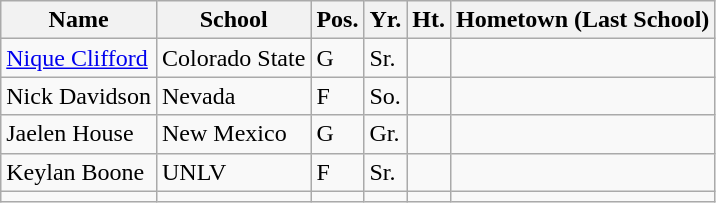<table class="wikitable">
<tr>
<th>Name</th>
<th>School</th>
<th>Pos.</th>
<th>Yr.</th>
<th>Ht.</th>
<th>Hometown (Last School)</th>
</tr>
<tr>
<td><a href='#'>Nique Clifford</a></td>
<td>Colorado State</td>
<td>G</td>
<td>Sr.</td>
<td></td>
<td></td>
</tr>
<tr>
<td>Nick Davidson</td>
<td>Nevada</td>
<td>F</td>
<td>So.</td>
<td></td>
<td></td>
</tr>
<tr>
<td>Jaelen House</td>
<td>New Mexico</td>
<td>G</td>
<td>Gr.</td>
<td></td>
<td></td>
</tr>
<tr>
<td>Keylan Boone</td>
<td>UNLV</td>
<td>F</td>
<td>Sr.</td>
<td></td>
<td></td>
</tr>
<tr>
<td></td>
<td></td>
<td></td>
<td></td>
<td></td>
<td></td>
</tr>
</table>
